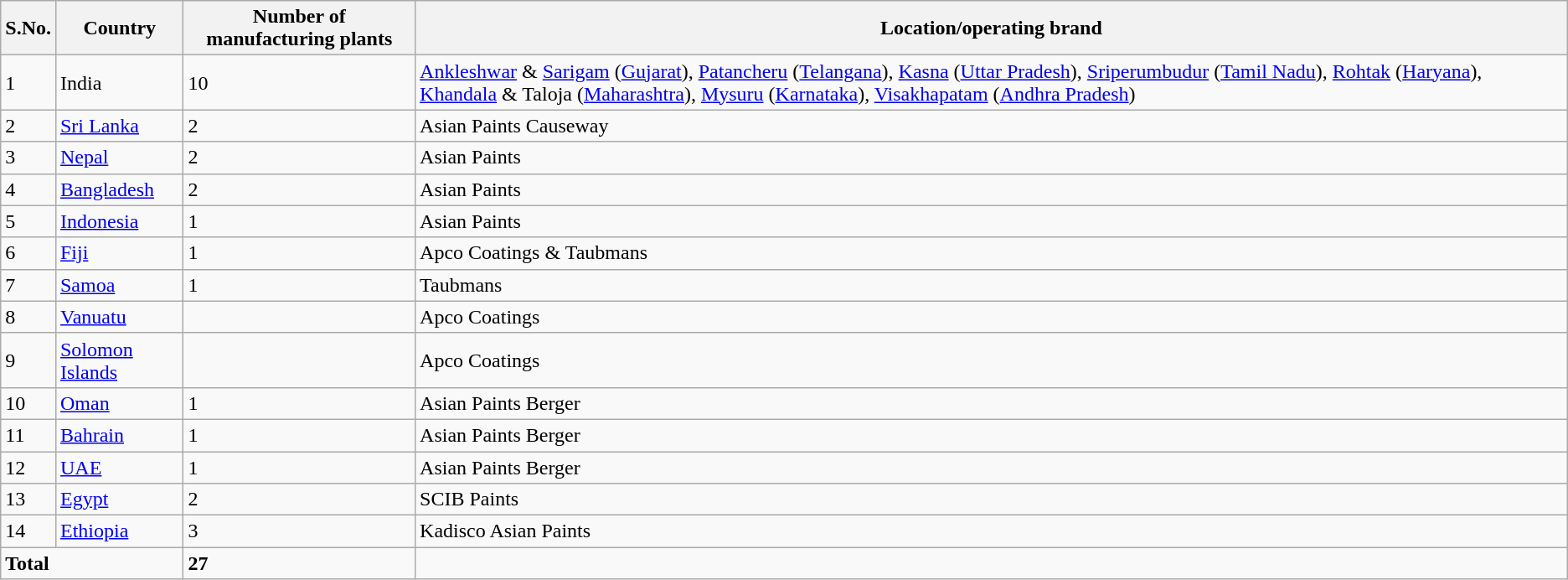<table class="wikitable">
<tr>
<th>S.No.</th>
<th>Country</th>
<th>Number of manufacturing plants</th>
<th>Location/operating brand</th>
</tr>
<tr>
<td>1</td>
<td>India</td>
<td>10</td>
<td><a href='#'>Ankleshwar</a> & <a href='#'>Sarigam</a> (<a href='#'>Gujarat</a>), <a href='#'>Patancheru</a> (<a href='#'>Telangana</a>), <a href='#'>Kasna</a> (<a href='#'>Uttar Pradesh</a>), <a href='#'>Sriperumbudur</a> (<a href='#'>Tamil Nadu</a>), <a href='#'>Rohtak</a> (<a href='#'>Haryana</a>), <a href='#'>Khandala</a> & Taloja (<a href='#'>Maharashtra</a>), <a href='#'>Mysuru</a> (<a href='#'>Karnataka</a>), <a href='#'>Visakhapatam</a> (<a href='#'>Andhra Pradesh</a>)</td>
</tr>
<tr>
<td>2</td>
<td><a href='#'>Sri Lanka</a></td>
<td>2</td>
<td>Asian Paints Causeway</td>
</tr>
<tr>
<td>3</td>
<td><a href='#'>Nepal</a></td>
<td>2</td>
<td>Asian Paints</td>
</tr>
<tr>
<td>4</td>
<td><a href='#'>Bangladesh</a></td>
<td>2</td>
<td>Asian Paints</td>
</tr>
<tr>
<td>5</td>
<td><a href='#'>Indonesia</a></td>
<td>1</td>
<td>Asian Paints</td>
</tr>
<tr>
<td>6</td>
<td><a href='#'>Fiji</a></td>
<td>1</td>
<td>Apco Coatings & Taubmans</td>
</tr>
<tr>
<td>7</td>
<td><a href='#'>Samoa</a></td>
<td>1</td>
<td>Taubmans</td>
</tr>
<tr>
<td>8</td>
<td><a href='#'>Vanuatu</a></td>
<td></td>
<td>Apco Coatings</td>
</tr>
<tr>
<td>9</td>
<td><a href='#'>Solomon Islands</a></td>
<td></td>
<td>Apco Coatings</td>
</tr>
<tr>
<td>10</td>
<td><a href='#'>Oman</a></td>
<td>1</td>
<td>Asian Paints Berger</td>
</tr>
<tr>
<td>11</td>
<td><a href='#'>Bahrain</a></td>
<td>1</td>
<td>Asian Paints Berger</td>
</tr>
<tr>
<td>12</td>
<td><a href='#'>UAE</a></td>
<td>1</td>
<td>Asian Paints Berger</td>
</tr>
<tr>
<td>13</td>
<td><a href='#'>Egypt</a></td>
<td>2</td>
<td>SCIB Paints</td>
</tr>
<tr>
<td>14</td>
<td><a href='#'>Ethiopia</a></td>
<td>3</td>
<td>Kadisco Asian Paints</td>
</tr>
<tr>
<td colspan="2"><strong>Total</strong></td>
<td><strong>27</strong></td>
<td></td>
</tr>
</table>
